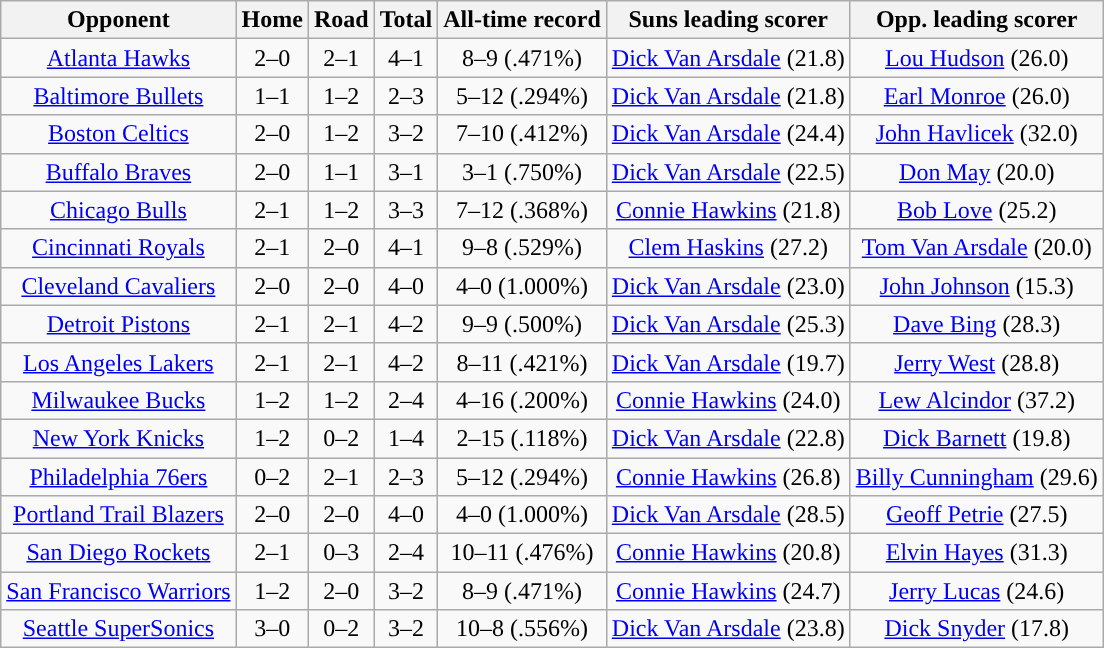<table class="wikitable">
<tr>
<th>Opponent</th>
<th>Home</th>
<th>Road</th>
<th>Total</th>
<th>All-time record</th>
<th>Suns leading scorer</th>
<th>Opp. leading scorer</th>
</tr>
<tr style="text-align: center">
<td><a href='#'>Atlanta Hawks</a></td>
<td>2–0</td>
<td>2–1</td>
<td>4–1</td>
<td>8–9 (.471%)</td>
<td><a href='#'>Dick Van Arsdale</a> (21.8)</td>
<td><a href='#'>Lou Hudson</a> (26.0)</td>
</tr>
<tr style="text-align: center">
<td><a href='#'>Baltimore Bullets</a></td>
<td>1–1</td>
<td>1–2</td>
<td>2–3</td>
<td>5–12 (.294%)</td>
<td><a href='#'>Dick Van Arsdale</a> (21.8)</td>
<td><a href='#'>Earl Monroe</a> (26.0)</td>
</tr>
<tr style="text-align: center">
<td><a href='#'>Boston Celtics</a></td>
<td>2–0</td>
<td>1–2</td>
<td>3–2</td>
<td>7–10 (.412%)</td>
<td><a href='#'>Dick Van Arsdale</a> (24.4)</td>
<td><a href='#'>John Havlicek</a> (32.0)</td>
</tr>
<tr style="text-align: center">
<td><a href='#'>Buffalo Braves</a></td>
<td>2–0</td>
<td>1–1</td>
<td>3–1</td>
<td>3–1 (.750%)</td>
<td><a href='#'>Dick Van Arsdale</a> (22.5)</td>
<td><a href='#'>Don May</a> (20.0)</td>
</tr>
<tr style="text-align: center">
<td><a href='#'>Chicago Bulls</a></td>
<td>2–1</td>
<td>1–2</td>
<td>3–3</td>
<td>7–12 (.368%)</td>
<td><a href='#'>Connie Hawkins</a> (21.8)</td>
<td><a href='#'>Bob Love</a> (25.2)</td>
</tr>
<tr style="text-align: center">
<td><a href='#'>Cincinnati Royals</a></td>
<td>2–1</td>
<td>2–0</td>
<td>4–1</td>
<td>9–8 (.529%)</td>
<td><a href='#'>Clem Haskins</a> (27.2)</td>
<td><a href='#'>Tom Van Arsdale</a> (20.0)</td>
</tr>
<tr style="text-align: center">
<td><a href='#'>Cleveland Cavaliers</a></td>
<td>2–0</td>
<td>2–0</td>
<td>4–0</td>
<td>4–0 (1.000%)</td>
<td><a href='#'>Dick Van Arsdale</a> (23.0)</td>
<td><a href='#'>John Johnson</a> (15.3)</td>
</tr>
<tr style="text-align: center">
<td><a href='#'>Detroit Pistons</a></td>
<td>2–1</td>
<td>2–1</td>
<td>4–2</td>
<td>9–9 (.500%)</td>
<td><a href='#'>Dick Van Arsdale</a> (25.3)</td>
<td><a href='#'>Dave Bing</a> (28.3)</td>
</tr>
<tr style="text-align: center">
<td><a href='#'>Los Angeles Lakers</a></td>
<td>2–1</td>
<td>2–1</td>
<td>4–2</td>
<td>8–11 (.421%)</td>
<td><a href='#'>Dick Van Arsdale</a> (19.7)</td>
<td><a href='#'>Jerry West</a> (28.8)</td>
</tr>
<tr style="text-align: center">
<td><a href='#'>Milwaukee Bucks</a></td>
<td>1–2</td>
<td>1–2</td>
<td>2–4</td>
<td>4–16 (.200%)</td>
<td><a href='#'>Connie Hawkins</a> (24.0)</td>
<td><a href='#'>Lew Alcindor</a> (37.2)</td>
</tr>
<tr style="text-align: center">
<td><a href='#'>New York Knicks</a></td>
<td>1–2</td>
<td>0–2</td>
<td>1–4</td>
<td>2–15 (.118%)</td>
<td><a href='#'>Dick Van Arsdale</a> (22.8)</td>
<td><a href='#'>Dick Barnett</a> (19.8)</td>
</tr>
<tr style="text-align: center">
<td><a href='#'>Philadelphia 76ers</a></td>
<td>0–2</td>
<td>2–1</td>
<td>2–3</td>
<td>5–12 (.294%)</td>
<td><a href='#'>Connie Hawkins</a> (26.8)</td>
<td><a href='#'>Billy Cunningham</a> (29.6)</td>
</tr>
<tr style="text-align: center">
<td><a href='#'>Portland Trail Blazers</a></td>
<td>2–0</td>
<td>2–0</td>
<td>4–0</td>
<td>4–0 (1.000%)</td>
<td><a href='#'>Dick Van Arsdale</a> (28.5)</td>
<td><a href='#'>Geoff Petrie</a> (27.5)</td>
</tr>
<tr style="text-align: center">
<td><a href='#'>San Diego Rockets</a></td>
<td>2–1</td>
<td>0–3</td>
<td>2–4</td>
<td>10–11 (.476%)</td>
<td><a href='#'>Connie Hawkins</a> (20.8)</td>
<td><a href='#'>Elvin Hayes</a> (31.3)</td>
</tr>
<tr style="text-align: center">
<td><a href='#'>San Francisco Warriors</a></td>
<td>1–2</td>
<td>2–0</td>
<td>3–2</td>
<td>8–9 (.471%)</td>
<td><a href='#'>Connie Hawkins</a> (24.7)</td>
<td><a href='#'>Jerry Lucas</a> (24.6)</td>
</tr>
<tr style="text-align: center">
<td><a href='#'>Seattle SuperSonics</a></td>
<td>3–0</td>
<td>0–2</td>
<td>3–2</td>
<td>10–8 (.556%)</td>
<td><a href='#'>Dick Van Arsdale</a> (23.8)</td>
<td><a href='#'>Dick Snyder</a> (17.8)</td>
</tr>
</table>
